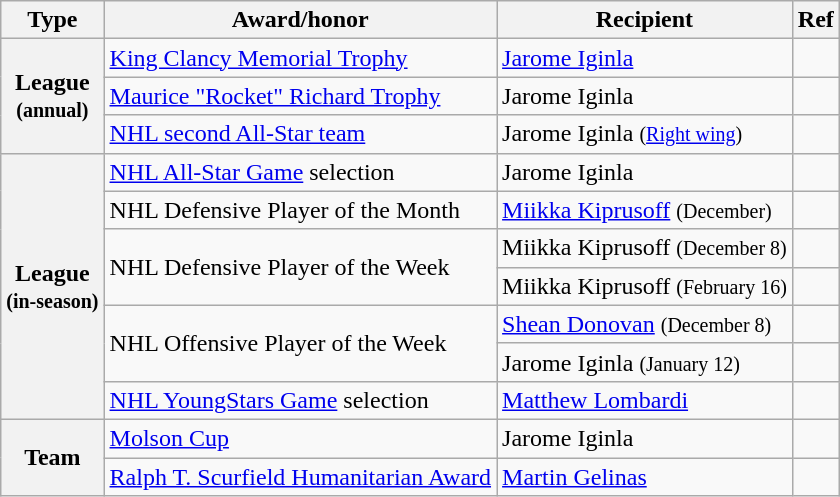<table class="wikitable">
<tr>
<th scope="col">Type</th>
<th scope="col">Award/honor</th>
<th scope="col">Recipient</th>
<th scope="col">Ref</th>
</tr>
<tr>
<th scope="row" rowspan="3">League<br><small>(annual)</small></th>
<td><a href='#'>King Clancy Memorial Trophy</a></td>
<td><a href='#'>Jarome Iginla</a></td>
<td></td>
</tr>
<tr>
<td><a href='#'>Maurice "Rocket" Richard Trophy</a></td>
<td>Jarome Iginla</td>
<td></td>
</tr>
<tr>
<td><a href='#'>NHL second All-Star team</a></td>
<td>Jarome Iginla <small>(<a href='#'>Right wing</a>)</small></td>
<td></td>
</tr>
<tr>
<th scope="row" rowspan="7">League<br><small>(in-season)</small></th>
<td><a href='#'>NHL All-Star Game</a> selection</td>
<td>Jarome Iginla</td>
<td></td>
</tr>
<tr>
<td>NHL Defensive Player of the Month</td>
<td><a href='#'>Miikka Kiprusoff</a> <small>(December)</small></td>
<td></td>
</tr>
<tr>
<td rowspan="2">NHL Defensive Player of the Week</td>
<td>Miikka Kiprusoff <small>(December 8)</small></td>
<td></td>
</tr>
<tr>
<td>Miikka Kiprusoff <small>(February 16)</small></td>
<td></td>
</tr>
<tr>
<td rowspan="2">NHL Offensive Player of the Week</td>
<td><a href='#'>Shean Donovan</a> <small>(December 8)</small></td>
<td></td>
</tr>
<tr>
<td>Jarome Iginla <small>(January 12)</small></td>
<td></td>
</tr>
<tr>
<td><a href='#'>NHL YoungStars Game</a> selection</td>
<td><a href='#'>Matthew Lombardi</a></td>
<td></td>
</tr>
<tr>
<th scope="row" rowspan="2">Team</th>
<td><a href='#'>Molson Cup</a></td>
<td>Jarome Iginla</td>
<td></td>
</tr>
<tr>
<td><a href='#'>Ralph T. Scurfield Humanitarian Award</a></td>
<td><a href='#'>Martin Gelinas</a></td>
<td></td>
</tr>
</table>
